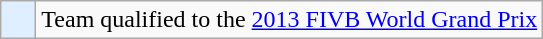<table class="wikitable">
<tr>
<td style="background:#dfefff;">    </td>
<td>Team qualified to the <a href='#'>2013 FIVB World Grand Prix</a></td>
</tr>
</table>
